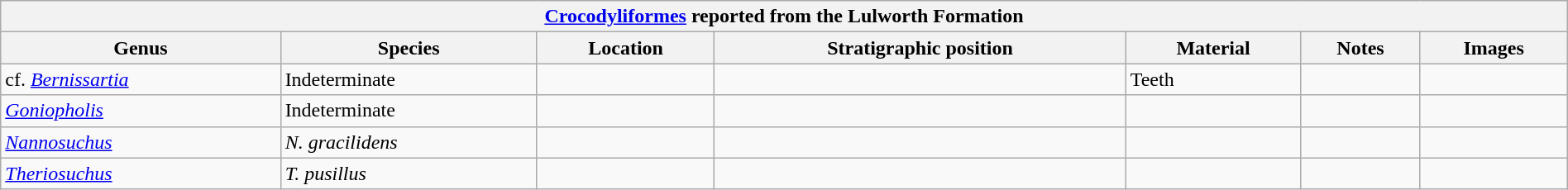<table class="wikitable" align="center" width="100%">
<tr>
<th colspan="7" align="center"><strong><a href='#'>Crocodyliformes</a> reported from the Lulworth Formation</strong></th>
</tr>
<tr>
<th>Genus</th>
<th>Species</th>
<th>Location</th>
<th>Stratigraphic position</th>
<th>Material</th>
<th>Notes</th>
<th>Images</th>
</tr>
<tr>
<td>cf. <em><a href='#'>Bernissartia</a></em></td>
<td>Indeterminate</td>
<td></td>
<td></td>
<td>Teeth</td>
<td></td>
<td></td>
</tr>
<tr>
<td><em><a href='#'>Goniopholis</a></em></td>
<td>Indeterminate</td>
<td></td>
<td></td>
<td></td>
<td></td>
<td></td>
</tr>
<tr>
<td><em><a href='#'>Nannosuchus</a></em></td>
<td><em>N. gracilidens</em></td>
<td></td>
<td></td>
<td></td>
<td></td>
<td></td>
</tr>
<tr>
<td><em><a href='#'>Theriosuchus</a></em></td>
<td><em>T. pusillus</em></td>
<td></td>
<td></td>
<td></td>
<td></td>
<td></td>
</tr>
</table>
